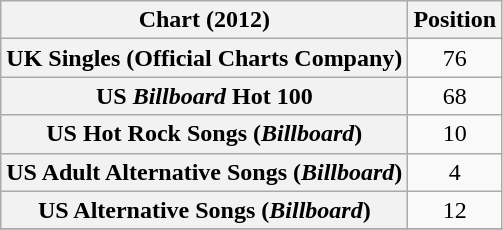<table class="wikitable sortable plainrowheaders" style="text-align:center">
<tr>
<th scope="col">Chart (2012)</th>
<th scope="col">Position</th>
</tr>
<tr>
<th scope="row">UK Singles (Official Charts Company)</th>
<td style="text-align:center;">76</td>
</tr>
<tr>
<th scope="row">US <em>Billboard</em> Hot 100</th>
<td style="text-align:center;">68</td>
</tr>
<tr>
<th scope="row">US Hot Rock Songs (<em>Billboard</em>)</th>
<td style="text-align:center;">10</td>
</tr>
<tr>
<th scope="row">US Adult Alternative Songs (<em>Billboard</em>)</th>
<td style="text-align:center;">4</td>
</tr>
<tr>
<th scope="row">US Alternative Songs (<em>Billboard</em>)</th>
<td style="text-align:center;">12</td>
</tr>
<tr>
</tr>
</table>
